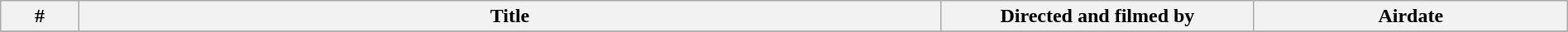<table class="wikitable plainrowheaders" width="100%">
<tr>
<th width="5%">#</th>
<th width="55%">Title</th>
<th width="20%">Directed and filmed by</th>
<th width="20%">Airdate</th>
</tr>
<tr>
</tr>
</table>
